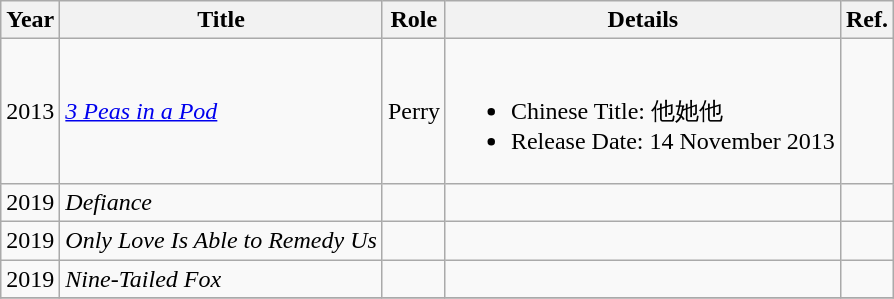<table class="wikitable sortable">
<tr>
<th>Year</th>
<th>Title</th>
<th>Role</th>
<th>Details</th>
<th>Ref.</th>
</tr>
<tr>
<td>2013</td>
<td><em><a href='#'>3 Peas in a Pod</a></em></td>
<td>Perry</td>
<td><br><ul><li>Chinese Title: 他她他</li><li>Release Date: 14 November 2013</li></ul></td>
<td></td>
</tr>
<tr>
<td>2019</td>
<td><em>Defiance</em></td>
<td></td>
<td></td>
<td></td>
</tr>
<tr>
<td>2019</td>
<td><em>Only Love Is Able to Remedy Us</em></td>
<td></td>
<td></td>
<td></td>
</tr>
<tr>
<td>2019</td>
<td><em>Nine-Tailed Fox</em></td>
<td></td>
<td></td>
<td></td>
</tr>
<tr>
</tr>
</table>
